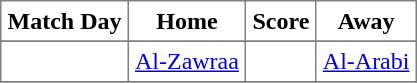<table class="toccolours" border="1" cellpadding="4" cellspacing="0" style="border-collapse: collapse; margin:0;">
<tr>
<th>Match Day</th>
<th>Home</th>
<th>Score</th>
<th>Away</th>
</tr>
<tr>
</tr>
<tr style=>
<td></td>
<td><a href='#'>Al-Zawraa</a> </td>
<td></td>
<td> <a href='#'>Al-Arabi</a></td>
</tr>
<tr>
</tr>
</table>
